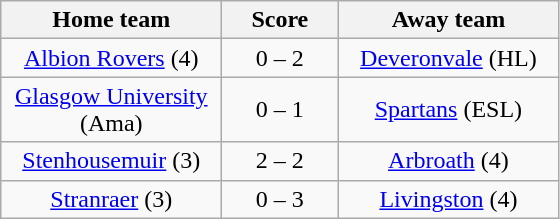<table class="wikitable" style="text-align: center">
<tr>
<th width=140>Home team</th>
<th width=70>Score</th>
<th width=140>Away team</th>
</tr>
<tr>
<td><a href='#'>Albion Rovers</a> (4)</td>
<td>0 – 2</td>
<td><a href='#'>Deveronvale</a> (HL)</td>
</tr>
<tr>
<td><a href='#'>Glasgow University</a> (Ama)</td>
<td>0 – 1</td>
<td><a href='#'>Spartans</a> (ESL)</td>
</tr>
<tr>
<td><a href='#'>Stenhousemuir</a> (3)</td>
<td>2 – 2</td>
<td><a href='#'>Arbroath</a> (4)</td>
</tr>
<tr>
<td><a href='#'>Stranraer</a> (3)</td>
<td>0 – 3</td>
<td><a href='#'>Livingston</a> (4)</td>
</tr>
</table>
